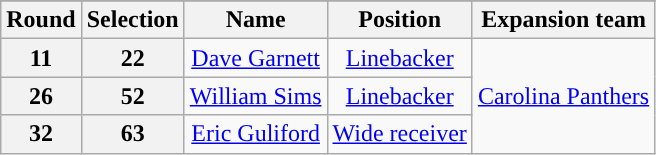<table class="wikitable" style="text-align:center">
<tr>
</tr>
<tr>
<th>Round</th>
<th>Selection</th>
<th>Name</th>
<th>Position</th>
<th>Expansion team</th>
</tr>
<tr>
<th>11</th>
<th>22</th>
<td><a href='#'>Dave Garnett</a></td>
<td><a href='#'>Linebacker</a></td>
<td rowspan="3"><a href='#'>Carolina Panthers</a></td>
</tr>
<tr>
<th>26</th>
<th>52</th>
<td><a href='#'>William Sims</a></td>
<td><a href='#'>Linebacker</a></td>
</tr>
<tr>
<th>32</th>
<th>63</th>
<td><a href='#'>Eric Guliford</a></td>
<td><a href='#'>Wide receiver</a></td>
</tr>
</table>
